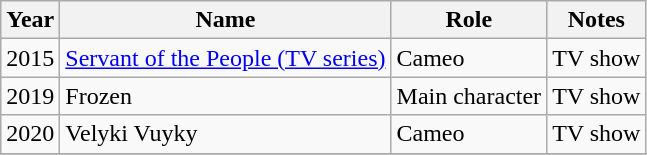<table class="wikitable sortable">
<tr>
<th>Year</th>
<th>Name</th>
<th>Role</th>
<th>Notes</th>
</tr>
<tr>
<td>2015</td>
<td><a href='#'>Servant of the People (TV series)</a></td>
<td>Cameo</td>
<td>TV show</td>
</tr>
<tr>
<td>2019</td>
<td>Frozen</td>
<td>Main character</td>
<td>TV show</td>
</tr>
<tr>
<td>2020</td>
<td>Velyki Vuyky</td>
<td>Cameo</td>
<td>TV show</td>
</tr>
<tr>
</tr>
</table>
